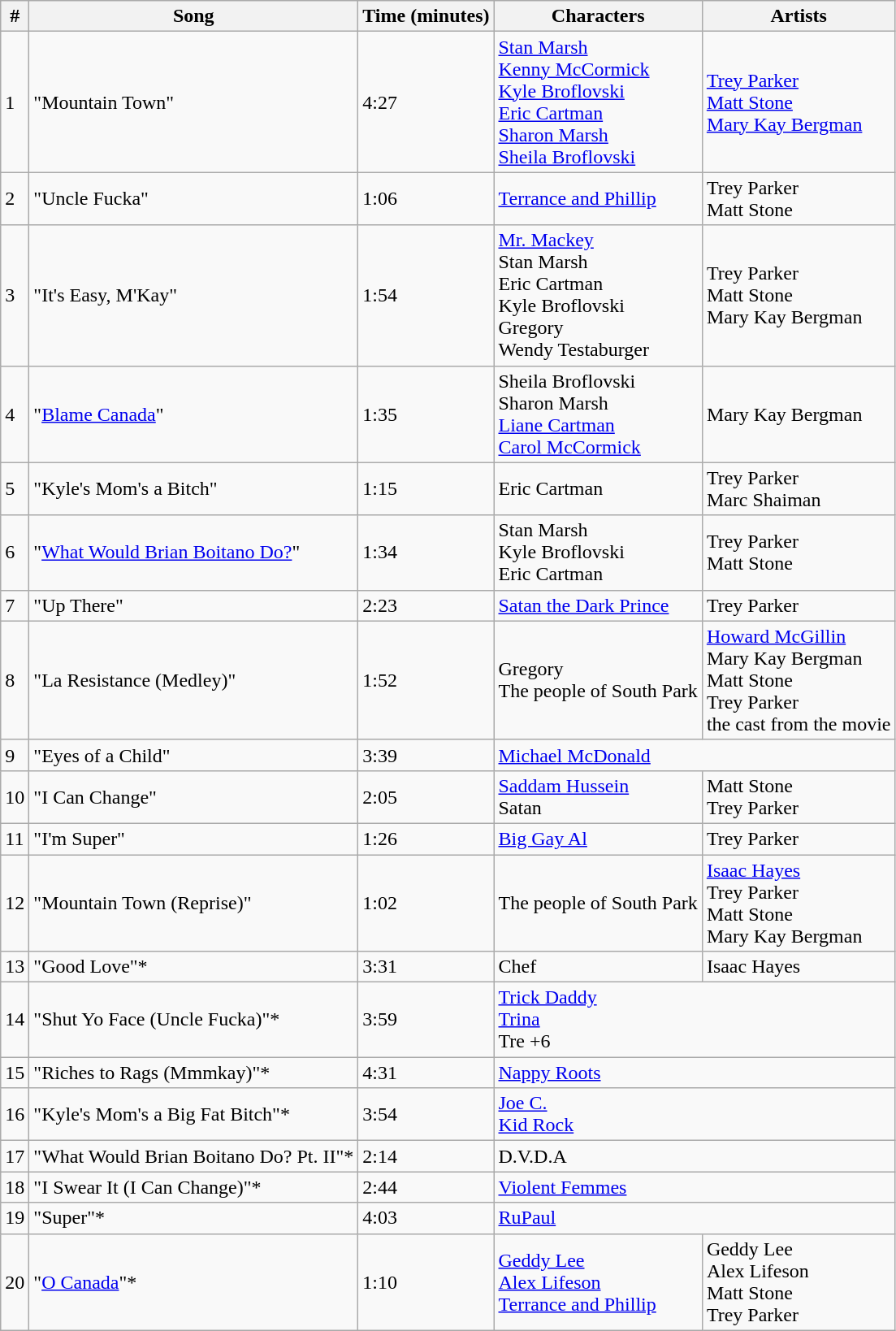<table class="wikitable">
<tr>
<th>#</th>
<th>Song</th>
<th>Time (minutes)</th>
<th>Characters</th>
<th>Artists</th>
</tr>
<tr>
<td>1</td>
<td>"Mountain Town"</td>
<td>4:27</td>
<td><a href='#'>Stan Marsh</a><br><a href='#'>Kenny McCormick</a><br><a href='#'>Kyle Broflovski</a><br><a href='#'>Eric Cartman</a><br><a href='#'>Sharon Marsh</a><br><a href='#'>Sheila Broflovski</a></td>
<td><a href='#'>Trey Parker</a><br><a href='#'>Matt Stone</a><br><a href='#'>Mary Kay Bergman</a></td>
</tr>
<tr>
<td>2</td>
<td>"Uncle Fucka"</td>
<td>1:06</td>
<td><a href='#'>Terrance and Phillip</a></td>
<td>Trey Parker<br>Matt Stone</td>
</tr>
<tr>
<td>3</td>
<td>"It's Easy, M'Kay"</td>
<td>1:54</td>
<td><a href='#'>Mr. Mackey</a><br>Stan Marsh<br>Eric Cartman<br>Kyle Broflovski<br>Gregory<br>Wendy Testaburger</td>
<td>Trey Parker<br>Matt Stone<br>Mary Kay Bergman</td>
</tr>
<tr>
<td>4</td>
<td>"<a href='#'>Blame Canada</a>"</td>
<td>1:35</td>
<td>Sheila Broflovski<br>Sharon Marsh<br><a href='#'>Liane Cartman</a><br><a href='#'>Carol McCormick</a></td>
<td>Mary Kay Bergman</td>
</tr>
<tr>
<td>5</td>
<td>"Kyle's Mom's a Bitch"</td>
<td>1:15</td>
<td>Eric Cartman</td>
<td>Trey Parker<br>Marc Shaiman</td>
</tr>
<tr>
<td>6</td>
<td>"<a href='#'>What Would Brian Boitano Do?</a>"</td>
<td>1:34</td>
<td>Stan Marsh<br>Kyle Broflovski<br>Eric Cartman</td>
<td>Trey Parker<br>Matt Stone</td>
</tr>
<tr>
<td>7</td>
<td>"Up There"</td>
<td>2:23</td>
<td><a href='#'>Satan the Dark Prince</a></td>
<td>Trey Parker</td>
</tr>
<tr>
<td>8</td>
<td>"La Resistance (Medley)"</td>
<td>1:52</td>
<td>Gregory<br>The people of South Park</td>
<td><a href='#'>Howard McGillin</a><br>Mary Kay Bergman<br>Matt Stone<br>Trey Parker<br>the cast from the movie</td>
</tr>
<tr>
<td>9</td>
<td>"Eyes of a Child"</td>
<td>3:39</td>
<td colspan=2><a href='#'>Michael McDonald</a></td>
</tr>
<tr>
<td>10</td>
<td>"I Can Change"</td>
<td>2:05</td>
<td><a href='#'>Saddam Hussein</a><br>Satan</td>
<td>Matt Stone<br>Trey Parker</td>
</tr>
<tr>
<td>11</td>
<td>"I'm Super"</td>
<td>1:26</td>
<td><a href='#'>Big Gay Al</a></td>
<td>Trey Parker</td>
</tr>
<tr>
<td>12</td>
<td>"Mountain Town (Reprise)"</td>
<td>1:02</td>
<td>The people of South Park</td>
<td><a href='#'>Isaac Hayes</a><br>Trey Parker<br>Matt Stone<br>Mary Kay Bergman</td>
</tr>
<tr>
<td>13</td>
<td>"Good Love"*</td>
<td>3:31</td>
<td>Chef</td>
<td>Isaac Hayes</td>
</tr>
<tr>
<td>14</td>
<td>"Shut Yo Face (Uncle Fucka)"*</td>
<td>3:59</td>
<td colspan=2><a href='#'>Trick Daddy</a><br><a href='#'>Trina</a><br>Tre +6</td>
</tr>
<tr>
<td>15</td>
<td>"Riches to Rags (Mmmkay)"*</td>
<td>4:31</td>
<td colspan=2><a href='#'>Nappy Roots</a></td>
</tr>
<tr>
<td>16</td>
<td>"Kyle's Mom's a Big Fat Bitch"*</td>
<td>3:54</td>
<td colspan=2><a href='#'>Joe C.</a><br><a href='#'>Kid Rock</a></td>
</tr>
<tr>
<td>17</td>
<td>"What Would Brian Boitano Do? Pt. II"*</td>
<td>2:14</td>
<td colspan=2>D.V.D.A</td>
</tr>
<tr>
<td>18</td>
<td>"I Swear It (I Can Change)"*</td>
<td>2:44</td>
<td colspan=2><a href='#'>Violent Femmes</a></td>
</tr>
<tr>
<td>19</td>
<td>"Super"*</td>
<td>4:03</td>
<td colspan=2><a href='#'>RuPaul</a></td>
</tr>
<tr>
<td>20</td>
<td>"<a href='#'>O Canada</a>"*</td>
<td>1:10</td>
<td><a href='#'>Geddy Lee</a><br><a href='#'>Alex Lifeson</a><br><a href='#'>Terrance and Phillip</a></td>
<td>Geddy Lee<br>Alex Lifeson<br>Matt Stone<br>Trey Parker</td>
</tr>
</table>
